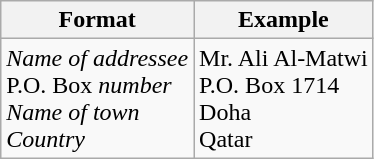<table class="wikitable">
<tr>
<th>Format</th>
<th>Example</th>
</tr>
<tr>
<td><em>Name of addressee</em> <br> P.O. Box <em>number</em> <br> <em>Name of town</em> <br> <em>Country</em></td>
<td>Mr. Ali Al-Matwi <br> P.O. Box 1714 <br> Doha<br> Qatar</td>
</tr>
</table>
